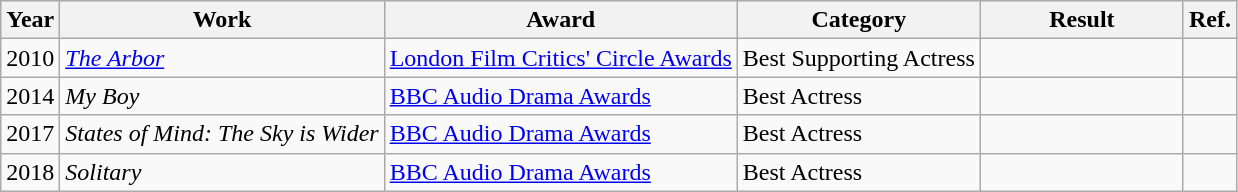<table class="wikitable plainrowheaders">
<tr>
<th>Year</th>
<th>Work</th>
<th>Award</th>
<th>Category</th>
<th style="min-width: 8em">Result</th>
<th>Ref.</th>
</tr>
<tr>
<td>2010</td>
<td><em><a href='#'>The Arbor</a></em></td>
<td><a href='#'>London Film Critics' Circle Awards</a></td>
<td>Best Supporting Actress</td>
<td></td>
<td></td>
</tr>
<tr>
<td>2014</td>
<td><em>My Boy</em></td>
<td><a href='#'>BBC Audio Drama Awards</a></td>
<td>Best Actress</td>
<td></td>
<td></td>
</tr>
<tr>
<td>2017</td>
<td><em>States of Mind: The Sky is Wider</em></td>
<td><a href='#'>BBC Audio Drama Awards</a></td>
<td>Best Actress</td>
<td></td>
<td></td>
</tr>
<tr>
<td>2018</td>
<td><em>Solitary</em></td>
<td><a href='#'>BBC Audio Drama Awards</a></td>
<td>Best Actress</td>
<td></td>
<td></td>
</tr>
</table>
